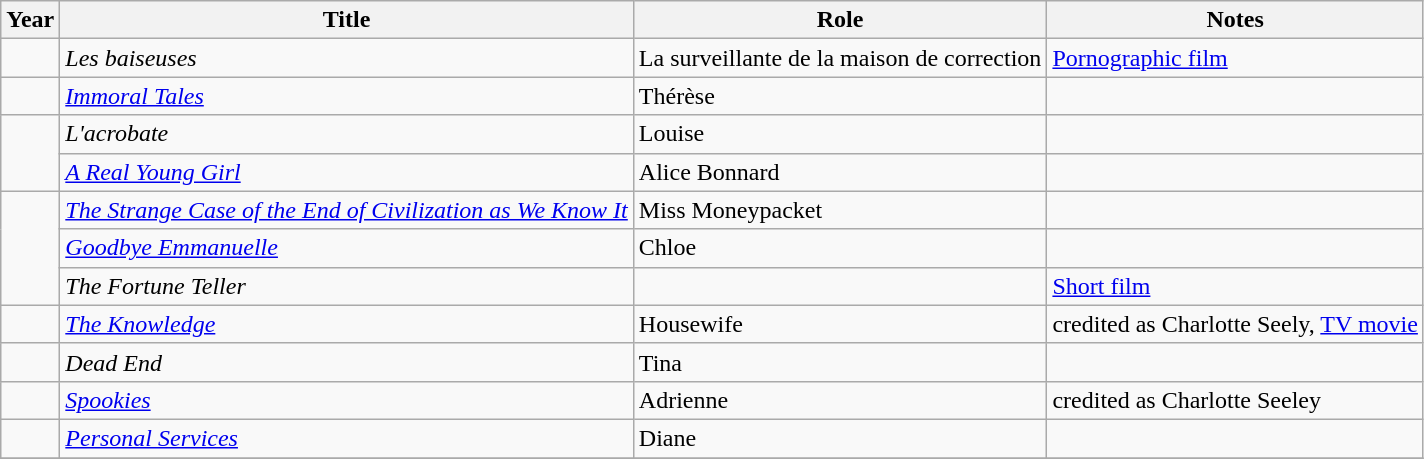<table class="wikitable sortable">
<tr>
<th>Year</th>
<th>Title</th>
<th>Role</th>
<th>Notes</th>
</tr>
<tr>
<td></td>
<td><em>Les baiseuses</em></td>
<td>La surveillante de la maison de correction</td>
<td><a href='#'>Pornographic film</a></td>
</tr>
<tr>
<td></td>
<td><em><a href='#'>Immoral Tales</a></em></td>
<td>Thérèse</td>
<td></td>
</tr>
<tr>
<td rowspan="2"></td>
<td><em>L'acrobate</em></td>
<td>Louise</td>
<td></td>
</tr>
<tr>
<td><em><a href='#'>A Real Young Girl</a></em></td>
<td>Alice Bonnard</td>
<td></td>
</tr>
<tr>
<td rowspan="3"></td>
<td><em><a href='#'>The Strange Case of the End of Civilization as We Know It</a></em></td>
<td>Miss Moneypacket</td>
<td></td>
</tr>
<tr>
<td><em><a href='#'>Goodbye Emmanuelle</a></em></td>
<td>Chloe</td>
<td></td>
</tr>
<tr>
<td><em>The Fortune Teller</em></td>
<td></td>
<td><a href='#'>Short film</a></td>
</tr>
<tr>
<td></td>
<td><em><a href='#'>The Knowledge</a></em></td>
<td>Housewife</td>
<td>credited as Charlotte Seely, <a href='#'>TV movie</a></td>
</tr>
<tr>
<td></td>
<td><em>Dead End</em></td>
<td>Tina</td>
<td></td>
</tr>
<tr>
<td></td>
<td><em><a href='#'>Spookies</a></em></td>
<td>Adrienne</td>
<td>credited as Charlotte Seeley</td>
</tr>
<tr>
<td></td>
<td><em><a href='#'>Personal Services</a></td>
<td>Diane</td>
<td></td>
</tr>
<tr>
</tr>
</table>
